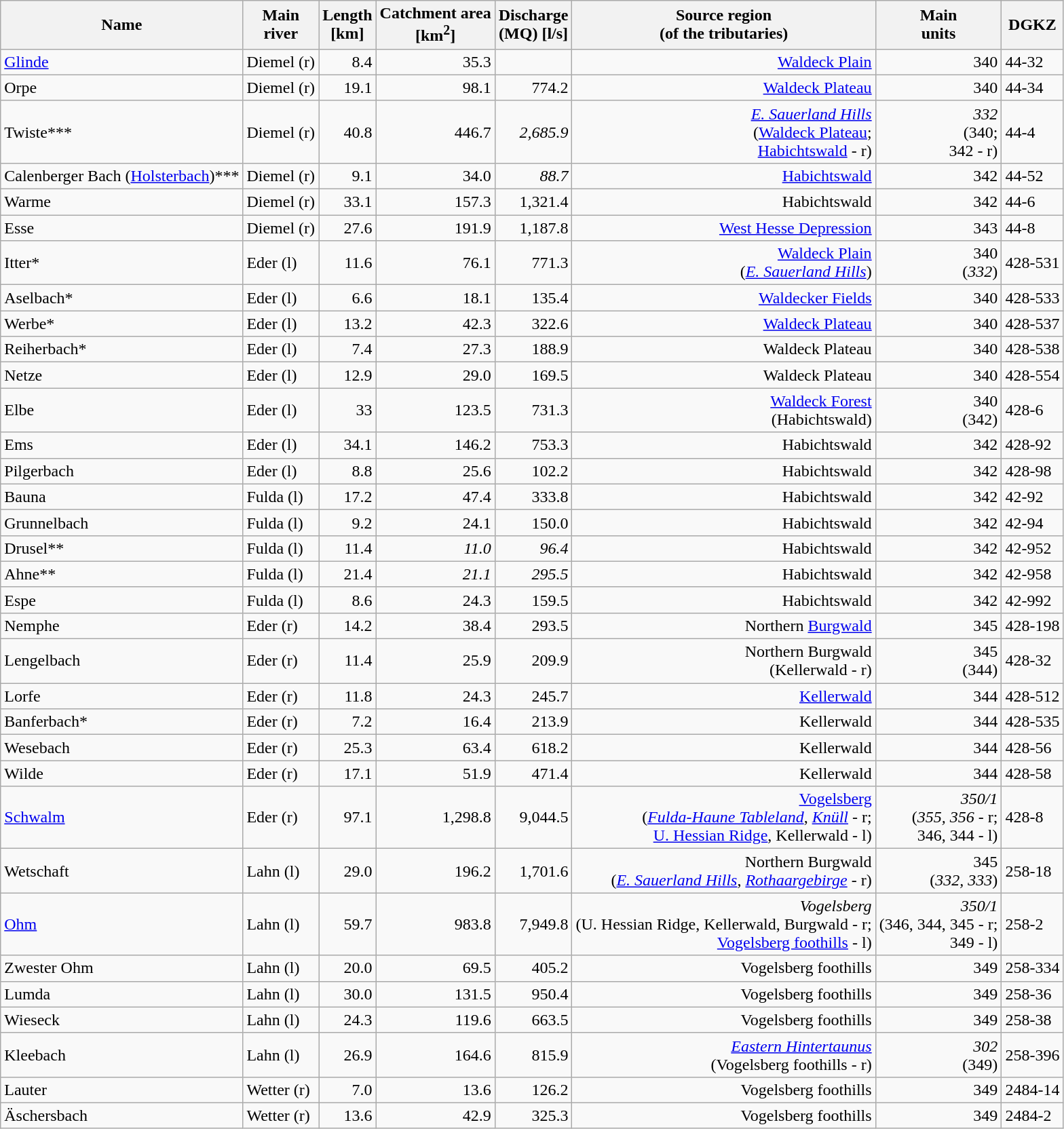<table class="wikitable sortable">
<tr>
<th>Name<br></th>
<th>Main <br>river<br></th>
<th>Length<br>[km]<br></th>
<th>Catchment area<br>[km<sup>2</sup>]<br></th>
<th>Discharge<br>(MQ) [l/s]<br></th>
<th>Source region<br>(of the tributaries)<br></th>
<th>Main<br>units<br></th>
<th>DGKZ<br></th>
</tr>
<tr>
<td><a href='#'>Glinde</a></td>
<td>Diemel (r)</td>
<td align="right">8.4</td>
<td align="right">35.3</td>
<td align="right"></td>
<td align="right"><a href='#'>Waldeck Plain</a></td>
<td align="right">340</td>
<td>44-32</td>
</tr>
<tr>
<td>Orpe</td>
<td>Diemel (r)</td>
<td align="right">19.1</td>
<td align="right">98.1</td>
<td align="right">774.2</td>
<td align="right"><a href='#'>Waldeck Plateau</a></td>
<td align="right">340</td>
<td>44-34</td>
</tr>
<tr>
<td>Twiste***</td>
<td>Diemel (r)</td>
<td align="right">40.8</td>
<td align="right">446.7</td>
<td align="right"><em>2,685.9</em></td>
<td align="right"><em><a href='#'>E. Sauerland Hills</a></em><br>(<a href='#'>Waldeck Plateau</a>; <br><a href='#'>Habichtswald</a> - r)</td>
<td align="right"><em>332</em><br>(340;<br>342 - r)</td>
<td>44-4</td>
</tr>
<tr>
<td>Calenberger Bach (<a href='#'>Holsterbach</a>)***</td>
<td>Diemel (r)</td>
<td align="right">9.1</td>
<td align="right">34.0</td>
<td align="right"><em>88.7</em></td>
<td align="right"><a href='#'>Habichtswald</a></td>
<td align="right">342</td>
<td>44-52</td>
</tr>
<tr>
<td>Warme</td>
<td>Diemel (r)</td>
<td align="right">33.1</td>
<td align="right">157.3</td>
<td align="right">1,321.4</td>
<td align="right">Habichtswald</td>
<td align="right">342</td>
<td>44-6</td>
</tr>
<tr>
<td>Esse</td>
<td>Diemel (r)</td>
<td align="right">27.6</td>
<td align="right">191.9</td>
<td align="right">1,187.8</td>
<td align="right"><a href='#'>West Hesse Depression</a></td>
<td align="right">343</td>
<td>44-8</td>
</tr>
<tr>
<td>Itter*</td>
<td>Eder (l)</td>
<td align="right">11.6</td>
<td align="right">76.1</td>
<td align="right">771.3</td>
<td align="right"><a href='#'>Waldeck Plain</a><br>(<em><a href='#'>E. Sauerland Hills</a></em>)</td>
<td align="right">340<br>(<em>332</em>)</td>
<td>428-531</td>
</tr>
<tr>
<td>Aselbach*</td>
<td>Eder (l)</td>
<td align="right">6.6</td>
<td align="right">18.1</td>
<td align="right">135.4</td>
<td align="right"><a href='#'>Waldecker Fields</a></td>
<td align="right">340</td>
<td>428-533</td>
</tr>
<tr>
<td>Werbe*</td>
<td>Eder (l)</td>
<td align="right">13.2</td>
<td align="right">42.3</td>
<td align="right">322.6</td>
<td align="right"><a href='#'>Waldeck Plateau</a></td>
<td align="right">340</td>
<td>428-537</td>
</tr>
<tr>
<td>Reiherbach*</td>
<td>Eder (l)</td>
<td align="right">7.4</td>
<td align="right">27.3</td>
<td align="right">188.9</td>
<td align="right">Waldeck Plateau</td>
<td align="right">340</td>
<td>428-538</td>
</tr>
<tr>
<td>Netze</td>
<td>Eder (l)</td>
<td align="right">12.9</td>
<td align="right">29.0</td>
<td align="right">169.5</td>
<td align="right">Waldeck Plateau</td>
<td align="right">340</td>
<td>428-554</td>
</tr>
<tr>
<td>Elbe</td>
<td>Eder (l)</td>
<td align="right">33</td>
<td align="right">123.5</td>
<td align="right">731.3</td>
<td align="right"><a href='#'>Waldeck Forest</a><br>(Habichtswald)</td>
<td align="right">340<br>(342)</td>
<td>428-6</td>
</tr>
<tr>
<td>Ems</td>
<td>Eder (l)</td>
<td align="right">34.1</td>
<td align="right">146.2</td>
<td align="right">753.3</td>
<td align="right">Habichtswald</td>
<td align="right">342</td>
<td>428-92</td>
</tr>
<tr>
<td>Pilgerbach</td>
<td>Eder (l)</td>
<td align="right">8.8</td>
<td align="right">25.6</td>
<td align="right">102.2</td>
<td align="right">Habichtswald</td>
<td align="right">342</td>
<td>428-98</td>
</tr>
<tr>
<td>Bauna</td>
<td>Fulda (l)</td>
<td align="right">17.2</td>
<td align="right">47.4</td>
<td align="right">333.8</td>
<td align="right">Habichtswald</td>
<td align="right">342</td>
<td>42-92</td>
</tr>
<tr>
<td>Grunnelbach</td>
<td>Fulda (l)</td>
<td align="right">9.2</td>
<td align="right">24.1</td>
<td align="right">150.0</td>
<td align="right">Habichtswald</td>
<td align="right">342</td>
<td>42-94</td>
</tr>
<tr>
<td>Drusel**</td>
<td>Fulda (l)</td>
<td align="right">11.4</td>
<td align="right"><em>11.0</em></td>
<td align="right"><em>96.4</em></td>
<td align="right">Habichtswald</td>
<td align="right">342</td>
<td>42-952</td>
</tr>
<tr>
<td>Ahne**</td>
<td>Fulda (l)</td>
<td align="right">21.4</td>
<td align="right"><em>21.1</em></td>
<td align="right"><em>295.5</em></td>
<td align="right">Habichtswald</td>
<td align="right">342</td>
<td>42-958</td>
</tr>
<tr>
<td>Espe</td>
<td>Fulda (l)</td>
<td align="right">8.6</td>
<td align="right">24.3</td>
<td align="right">159.5</td>
<td align="right">Habichtswald</td>
<td align="right">342</td>
<td>42-992</td>
</tr>
<tr>
<td>Nemphe</td>
<td>Eder (r)</td>
<td align="right">14.2</td>
<td align="right">38.4</td>
<td align="right">293.5</td>
<td align="right">Northern <a href='#'>Burgwald</a></td>
<td align="right">345</td>
<td>428-198</td>
</tr>
<tr>
<td>Lengelbach</td>
<td>Eder (r)</td>
<td align="right">11.4</td>
<td align="right">25.9</td>
<td align="right">209.9</td>
<td align="right">Northern Burgwald<br>(Kellerwald - r)</td>
<td align="right">345<br>(344)</td>
<td>428-32</td>
</tr>
<tr>
<td>Lorfe</td>
<td>Eder (r)</td>
<td align="right">11.8</td>
<td align="right">24.3</td>
<td align="right">245.7</td>
<td align="right"><a href='#'>Kellerwald</a></td>
<td align="right">344</td>
<td>428-512</td>
</tr>
<tr>
<td>Banferbach*</td>
<td>Eder (r)</td>
<td align="right">7.2</td>
<td align="right">16.4</td>
<td align="right">213.9</td>
<td align="right">Kellerwald</td>
<td align="right">344</td>
<td>428-535</td>
</tr>
<tr>
<td>Wesebach</td>
<td>Eder (r)</td>
<td align="right">25.3</td>
<td align="right">63.4</td>
<td align="right">618.2</td>
<td align="right">Kellerwald</td>
<td align="right">344</td>
<td>428-56</td>
</tr>
<tr>
<td>Wilde</td>
<td>Eder (r)</td>
<td align="right">17.1</td>
<td align="right">51.9</td>
<td align="right">471.4</td>
<td align="right">Kellerwald</td>
<td align="right">344</td>
<td>428-58</td>
</tr>
<tr>
<td><a href='#'>Schwalm</a></td>
<td>Eder (r)</td>
<td align="right">97.1</td>
<td align="right">1,298.8</td>
<td align="right">9,044.5</td>
<td align="right"><a href='#'>Vogelsberg</a><br>(<em><a href='#'>Fulda-Haune Tableland</a></em>, <em><a href='#'>Knüll</a></em> - r; <br><a href='#'>U. Hessian Ridge</a>, Kellerwald - l)</td>
<td align="right"><em>350/1</em><br>(<em>355, 356</em> - r;<br>346, 344 - l)</td>
<td>428-8</td>
</tr>
<tr>
<td>Wetschaft</td>
<td>Lahn (l)</td>
<td align="right">29.0</td>
<td align="right">196.2</td>
<td align="right">1,701.6</td>
<td align="right">Northern Burgwald<br>(<em><a href='#'>E. Sauerland Hills</a></em>, <em><a href='#'>Rothaargebirge</a></em> - r)</td>
<td align="right">345 <br>(<em>332, 333</em>)</td>
<td>258-18</td>
</tr>
<tr>
<td><a href='#'>Ohm</a></td>
<td>Lahn (l)</td>
<td align="right">59.7</td>
<td align="right">983.8</td>
<td align="right">7,949.8</td>
<td align="right"><em>Vogelsberg</em> <br>(U. Hessian Ridge, Kellerwald, Burgwald - r;<br><a href='#'>Vogelsberg foothills</a> - l)</td>
<td align="right"><em>350/1</em> <br>(346, 344, 345 - r;<br>349 - l)</td>
<td>258-2</td>
</tr>
<tr>
<td>Zwester Ohm</td>
<td>Lahn (l)</td>
<td align="right">20.0</td>
<td align="right">69.5</td>
<td align="right">405.2</td>
<td align="right">Vogelsberg foothills</td>
<td align="right">349</td>
<td>258-334</td>
</tr>
<tr>
<td>Lumda</td>
<td>Lahn (l)</td>
<td align="right">30.0</td>
<td align="right">131.5</td>
<td align="right">950.4</td>
<td align="right">Vogelsberg foothills</td>
<td align="right">349</td>
<td>258-36</td>
</tr>
<tr>
<td>Wieseck</td>
<td>Lahn (l)</td>
<td align="right">24.3</td>
<td align="right">119.6</td>
<td align="right">663.5</td>
<td align="right">Vogelsberg foothills</td>
<td align="right">349</td>
<td>258-38</td>
</tr>
<tr>
<td>Kleebach</td>
<td>Lahn (l)</td>
<td align="right">26.9</td>
<td align="right">164.6</td>
<td align="right">815.9</td>
<td align="right"><em><a href='#'>Eastern Hintertaunus</a></em><br>(Vogelsberg foothills - r)</td>
<td align="right"><em>302</em><br>(349)</td>
<td>258-396</td>
</tr>
<tr>
<td>Lauter</td>
<td>Wetter (r)</td>
<td align="right">7.0</td>
<td align="right">13.6</td>
<td align="right">126.2</td>
<td align="right">Vogelsberg foothills</td>
<td align="right">349</td>
<td>2484-14</td>
</tr>
<tr>
<td>Äschersbach</td>
<td>Wetter (r)</td>
<td align="right">13.6</td>
<td align="right">42.9</td>
<td align="right">325.3</td>
<td align="right">Vogelsberg foothills</td>
<td align="right">349</td>
<td>2484-2</td>
</tr>
</table>
